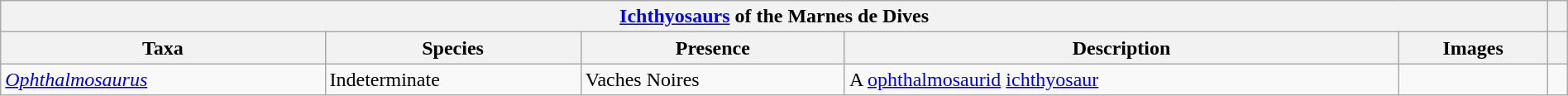<table class="wikitable" align="center" width="100%">
<tr>
<th colspan="5"><strong><a href='#'>Ichthyosaurs</a> of the Marnes de Dives</strong></th>
<th></th>
</tr>
<tr>
<th>Taxa</th>
<th>Species</th>
<th>Presence</th>
<th>Description</th>
<th>Images</th>
<th></th>
</tr>
<tr>
<td><em><a href='#'>Ophthalmosaurus</a></em></td>
<td>Indeterminate</td>
<td>Vaches Noires</td>
<td>A <a href='#'>ophthalmosaurid</a> <a href='#'>ichthyosaur</a></td>
<td></td>
<td></td>
</tr>
</table>
